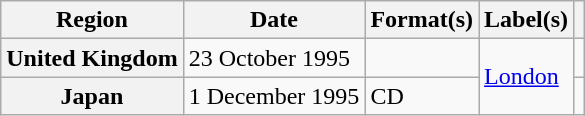<table class="wikitable plainrowheaders">
<tr>
<th scope="col">Region</th>
<th scope="col">Date</th>
<th scope="col">Format(s)</th>
<th scope="col">Label(s)</th>
<th scope="col"></th>
</tr>
<tr>
<th scope="row">United Kingdom</th>
<td>23 October 1995</td>
<td></td>
<td rowspan="2"><a href='#'>London</a></td>
<td></td>
</tr>
<tr>
<th scope="row">Japan</th>
<td>1 December 1995</td>
<td>CD</td>
<td></td>
</tr>
</table>
